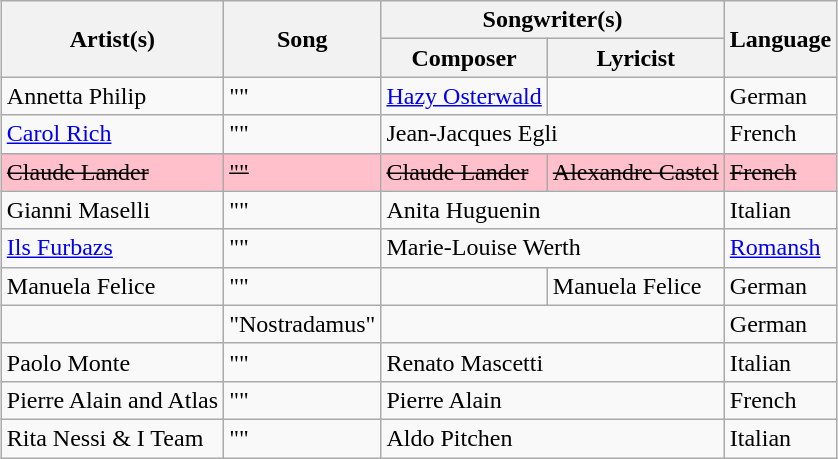<table class="wikitable" style="margin: 1em auto 1em auto; text-align:left">
<tr>
<th rowspan="2">Artist(s)</th>
<th rowspan="2">Song</th>
<th colspan="2">Songwriter(s)</th>
<th rowspan="2">Language</th>
</tr>
<tr>
<th>Composer</th>
<th>Lyricist</th>
</tr>
<tr>
<td>Annetta Philip</td>
<td>""</td>
<td><a href='#'>Hazy Osterwald</a></td>
<td></td>
<td>German</td>
</tr>
<tr>
<td><a href='#'>Carol Rich</a></td>
<td>""</td>
<td colspan="2">Jean-Jacques Egli</td>
<td>French</td>
</tr>
<tr style="background:pink;">
<td><s>Claude Lander</s></td>
<td><s>""</s></td>
<td><s>Claude Lander</s></td>
<td><s>Alexandre Castel</s></td>
<td><s>French</s></td>
</tr>
<tr>
<td>Gianni Maselli</td>
<td>""</td>
<td colspan="2">Anita Huguenin</td>
<td>Italian</td>
</tr>
<tr>
<td><a href='#'>Ils Furbazs</a></td>
<td>""</td>
<td colspan="2">Marie-Louise Werth</td>
<td><a href='#'>Romansh</a></td>
</tr>
<tr>
<td>Manuela Felice</td>
<td>""</td>
<td></td>
<td>Manuela Felice</td>
<td>German</td>
</tr>
<tr>
<td></td>
<td>"Nostradamus"</td>
<td colspan="2"></td>
<td>German</td>
</tr>
<tr>
<td>Paolo Monte</td>
<td>""</td>
<td colspan="2">Renato Mascetti</td>
<td>Italian</td>
</tr>
<tr>
<td>Pierre Alain and Atlas</td>
<td>""</td>
<td colspan="2">Pierre Alain</td>
<td>French</td>
</tr>
<tr>
<td>Rita Nessi & I Team</td>
<td>""</td>
<td colspan="2">Aldo Pitchen</td>
<td>Italian</td>
</tr>
</table>
